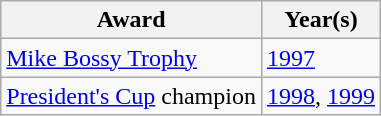<table class="wikitable">
<tr>
<th>Award</th>
<th>Year(s)</th>
</tr>
<tr>
<td><a href='#'>Mike Bossy Trophy</a></td>
<td><a href='#'>1997</a></td>
</tr>
<tr>
<td><a href='#'>President's Cup</a> champion</td>
<td><a href='#'>1998</a>, <a href='#'>1999</a></td>
</tr>
</table>
